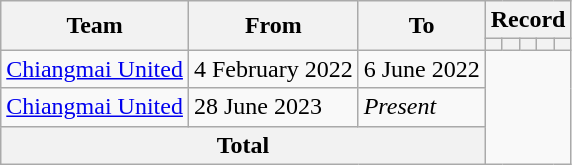<table class="wikitable" style="text-align: center">
<tr>
<th rowspan="2">Team</th>
<th rowspan="2">From</th>
<th rowspan="2">To</th>
<th colspan="5">Record</th>
</tr>
<tr>
<th></th>
<th></th>
<th></th>
<th></th>
<th></th>
</tr>
<tr>
<td align=left><a href='#'>Chiangmai United</a></td>
<td align=left>4 February 2022</td>
<td align=left>6 June 2022<br></td>
</tr>
<tr>
<td align=left><a href='#'>Chiangmai United</a></td>
<td align=left>28 June 2023</td>
<td align=left><em>Present</em><br></td>
</tr>
<tr>
<th colspan="3">Total<br></th>
</tr>
</table>
